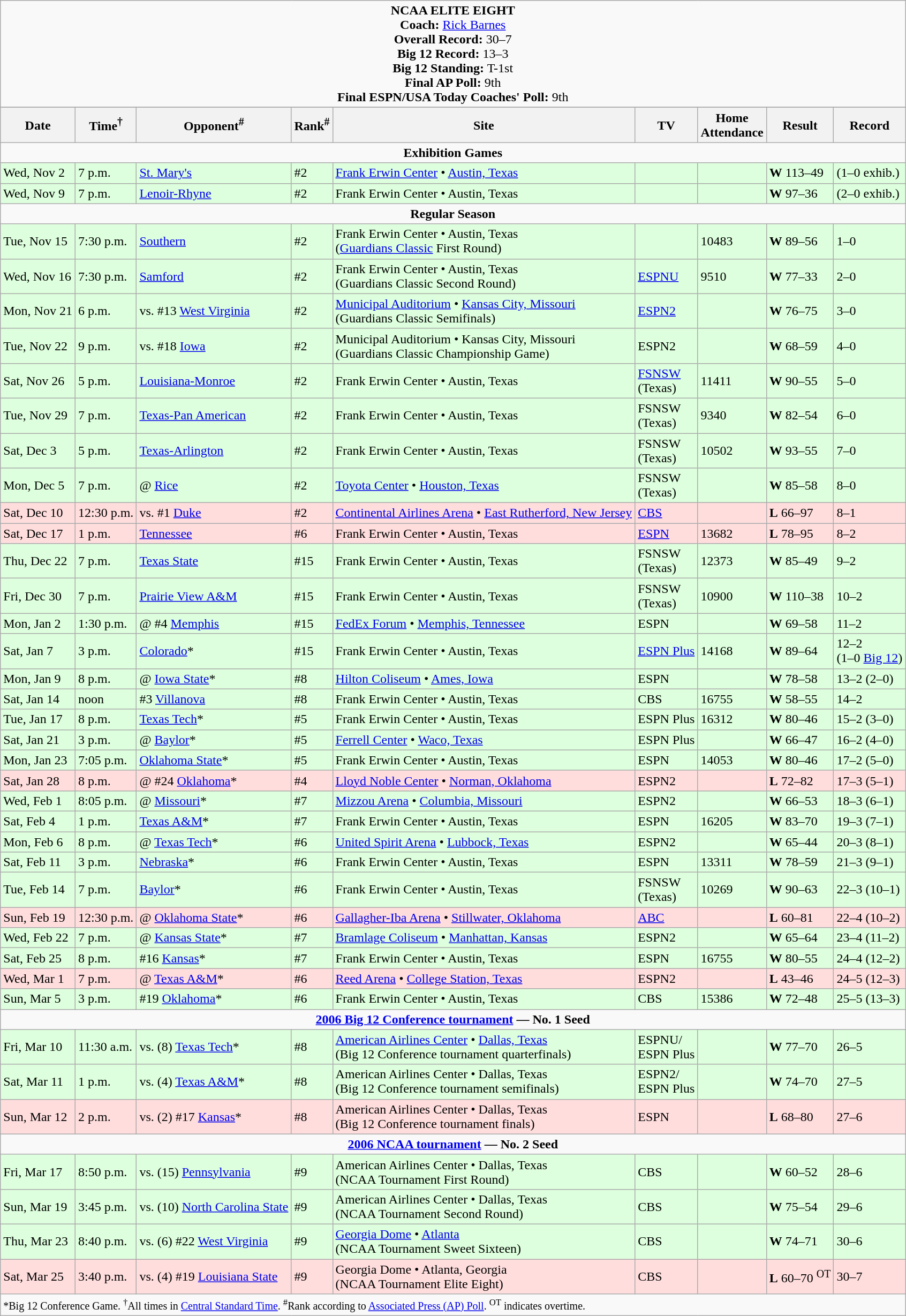<table class="wikitable">
<tr>
<td colspan=9 style="text-align: center;"><strong>NCAA ELITE EIGHT</strong><br><strong>Coach:</strong> <a href='#'>Rick Barnes</a><br><strong>Overall Record:</strong> 30–7 <br><strong>Big 12 Record:</strong> 13–3<br><strong>Big 12 Standing:</strong> T-1st <br> <strong>Final AP Poll:</strong> 9th <br> <strong>Final ESPN/USA Today Coaches' Poll:</strong> 9th</td>
</tr>
<tr>
</tr>
<tr>
<th>Date</th>
<th>Time<sup>†</sup></th>
<th>Opponent<sup>#</sup></th>
<th>Rank<sup>#</sup></th>
<th>Site</th>
<th>TV</th>
<th>Home<br>Attendance</th>
<th>Result</th>
<th>Record</th>
</tr>
<tr>
<td colspan=9 style="text-align: center;"><strong>Exhibition Games</strong></td>
</tr>
<tr style="background: #ddffdd;">
<td>Wed, Nov 2</td>
<td>7 p.m.</td>
<td><a href='#'>St. Mary's</a></td>
<td>#2</td>
<td><a href='#'>Frank Erwin Center</a> • <a href='#'>Austin, Texas</a></td>
<td></td>
<td></td>
<td><strong>W</strong> 113–49</td>
<td>(1–0 exhib.)</td>
</tr>
<tr style="background: #ddffdd;">
<td>Wed, Nov 9</td>
<td>7 p.m.</td>
<td><a href='#'>Lenoir-Rhyne</a></td>
<td>#2</td>
<td>Frank Erwin Center • Austin, Texas</td>
<td></td>
<td></td>
<td><strong>W</strong> 97–36</td>
<td>(2–0 exhib.)</td>
</tr>
<tr>
<td colspan=9 style="text-align: center;"><strong>Regular Season</strong></td>
</tr>
<tr style="background: #ddffdd;">
<td>Tue, Nov 15</td>
<td>7:30 p.m.</td>
<td><a href='#'>Southern</a></td>
<td>#2</td>
<td>Frank Erwin Center • Austin, Texas<br>(<a href='#'>Guardians Classic</a> First Round)</td>
<td></td>
<td>10483</td>
<td><strong>W</strong> 89–56</td>
<td>1–0</td>
</tr>
<tr style="background: #ddffdd;">
<td>Wed, Nov 16</td>
<td>7:30 p.m.</td>
<td><a href='#'>Samford</a></td>
<td>#2</td>
<td>Frank Erwin Center • Austin, Texas<br>(Guardians Classic Second Round)</td>
<td><a href='#'>ESPNU</a></td>
<td>9510</td>
<td><strong>W</strong> 77–33</td>
<td>2–0</td>
</tr>
<tr style="background: #ddffdd;">
<td>Mon, Nov 21</td>
<td>6 p.m.</td>
<td>vs. #13 <a href='#'>West Virginia</a></td>
<td>#2</td>
<td><a href='#'>Municipal Auditorium</a> • <a href='#'>Kansas City, Missouri</a><br>(Guardians Classic Semifinals)</td>
<td><a href='#'>ESPN2</a></td>
<td></td>
<td><strong>W</strong> 76–75</td>
<td>3–0</td>
</tr>
<tr style="background: #ddffdd;">
<td>Tue, Nov 22</td>
<td>9 p.m.</td>
<td>vs. #18 <a href='#'>Iowa</a></td>
<td>#2</td>
<td>Municipal Auditorium • Kansas City, Missouri<br>(Guardians Classic Championship Game)</td>
<td>ESPN2</td>
<td></td>
<td><strong>W</strong> 68–59</td>
<td>4–0</td>
</tr>
<tr style="background: #ddffdd;">
<td>Sat, Nov 26</td>
<td>5 p.m.</td>
<td><a href='#'>Louisiana-Monroe</a></td>
<td>#2</td>
<td>Frank Erwin Center • Austin, Texas</td>
<td><a href='#'>FSNSW</a><br>(Texas)</td>
<td>11411</td>
<td><strong>W</strong> 90–55</td>
<td>5–0</td>
</tr>
<tr style="background: #ddffdd;">
<td>Tue, Nov 29</td>
<td>7 p.m.</td>
<td><a href='#'>Texas-Pan American</a></td>
<td>#2</td>
<td>Frank Erwin Center • Austin, Texas</td>
<td>FSNSW<br>(Texas)</td>
<td>9340</td>
<td><strong>W</strong> 82–54</td>
<td>6–0</td>
</tr>
<tr style="background: #ddffdd;">
<td>Sat, Dec 3</td>
<td>5 p.m.</td>
<td><a href='#'>Texas-Arlington</a></td>
<td>#2</td>
<td>Frank Erwin Center • Austin, Texas</td>
<td>FSNSW<br>(Texas)</td>
<td>10502</td>
<td><strong>W</strong> 93–55</td>
<td>7–0</td>
</tr>
<tr style="background: #ddffdd;">
<td>Mon, Dec 5</td>
<td>7 p.m.</td>
<td>@ <a href='#'>Rice</a></td>
<td>#2</td>
<td><a href='#'>Toyota Center</a> • <a href='#'>Houston, Texas</a></td>
<td>FSNSW<br>(Texas)</td>
<td></td>
<td><strong>W</strong> 85–58</td>
<td>8–0</td>
</tr>
<tr style="background: #ffdddd;">
<td>Sat, Dec 10</td>
<td>12:30 p.m.</td>
<td>vs. #1 <a href='#'>Duke</a></td>
<td>#2</td>
<td><a href='#'>Continental Airlines Arena</a> • <a href='#'>East Rutherford, New Jersey</a></td>
<td><a href='#'>CBS</a></td>
<td></td>
<td><strong>L</strong> 66–97</td>
<td>8–1</td>
</tr>
<tr style="background: #ffdddd;">
<td>Sat, Dec 17</td>
<td>1 p.m.</td>
<td><a href='#'>Tennessee</a></td>
<td>#6</td>
<td>Frank Erwin Center • Austin, Texas</td>
<td><a href='#'>ESPN</a></td>
<td>13682</td>
<td><strong>L</strong> 78–95</td>
<td>8–2</td>
</tr>
<tr style="background: #ddffdd;">
<td>Thu, Dec 22</td>
<td>7 p.m.</td>
<td><a href='#'>Texas State</a></td>
<td>#15</td>
<td>Frank Erwin Center • Austin, Texas</td>
<td>FSNSW<br>(Texas)</td>
<td>12373</td>
<td><strong>W</strong> 85–49</td>
<td>9–2</td>
</tr>
<tr style="background: #ddffdd;">
<td>Fri, Dec 30</td>
<td>7 p.m.</td>
<td><a href='#'>Prairie View A&M</a></td>
<td>#15</td>
<td>Frank Erwin Center • Austin, Texas</td>
<td>FSNSW<br>(Texas)</td>
<td>10900</td>
<td><strong>W</strong> 110–38</td>
<td>10–2</td>
</tr>
<tr style="background: #ddffdd;">
<td>Mon, Jan 2</td>
<td>1:30 p.m.</td>
<td>@ #4 <a href='#'>Memphis</a></td>
<td>#15</td>
<td><a href='#'>FedEx Forum</a> • <a href='#'>Memphis, Tennessee</a></td>
<td>ESPN</td>
<td></td>
<td><strong>W</strong> 69–58</td>
<td>11–2</td>
</tr>
<tr style="background: #ddffdd;">
<td>Sat, Jan 7</td>
<td>3 p.m.</td>
<td><a href='#'>Colorado</a>*</td>
<td>#15</td>
<td>Frank Erwin Center • Austin, Texas</td>
<td><a href='#'>ESPN Plus</a></td>
<td>14168</td>
<td><strong>W</strong> 89–64</td>
<td>12–2<br>(1–0 <a href='#'>Big 12</a>)</td>
</tr>
<tr style="background: #ddffdd;">
<td>Mon, Jan 9</td>
<td>8 p.m.</td>
<td>@ <a href='#'>Iowa State</a>*</td>
<td>#8</td>
<td><a href='#'>Hilton Coliseum</a> • <a href='#'>Ames, Iowa</a></td>
<td>ESPN</td>
<td></td>
<td><strong>W</strong> 78–58</td>
<td>13–2 (2–0)</td>
</tr>
<tr style="background: #ddffdd;">
<td>Sat, Jan 14</td>
<td>noon</td>
<td>#3 <a href='#'>Villanova</a></td>
<td>#8</td>
<td>Frank Erwin Center • Austin, Texas</td>
<td>CBS</td>
<td>16755</td>
<td><strong>W</strong> 58–55</td>
<td>14–2</td>
</tr>
<tr style="background: #ddffdd;">
<td>Tue, Jan 17</td>
<td>8 p.m.</td>
<td><a href='#'>Texas Tech</a>*</td>
<td>#5</td>
<td>Frank Erwin Center • Austin, Texas</td>
<td>ESPN Plus</td>
<td>16312</td>
<td><strong>W</strong> 80–46</td>
<td>15–2 (3–0)</td>
</tr>
<tr style="background: #ddffdd;">
<td>Sat, Jan 21</td>
<td>3 p.m.</td>
<td>@ <a href='#'>Baylor</a>*</td>
<td>#5</td>
<td><a href='#'>Ferrell Center</a> • <a href='#'>Waco, Texas</a></td>
<td>ESPN Plus</td>
<td></td>
<td><strong>W</strong> 66–47</td>
<td>16–2 (4–0)</td>
</tr>
<tr style="background: #ddffdd;">
<td>Mon, Jan 23</td>
<td>7:05 p.m.</td>
<td><a href='#'>Oklahoma State</a>*</td>
<td>#5</td>
<td>Frank Erwin Center • Austin, Texas</td>
<td>ESPN</td>
<td>14053</td>
<td><strong>W</strong> 80–46</td>
<td>17–2 (5–0)</td>
</tr>
<tr style="background: #ffdddd;">
<td>Sat, Jan 28</td>
<td>8 p.m.</td>
<td>@ #24 <a href='#'>Oklahoma</a>*</td>
<td>#4</td>
<td><a href='#'>Lloyd Noble Center</a> • <a href='#'>Norman, Oklahoma</a></td>
<td>ESPN2</td>
<td></td>
<td><strong>L</strong> 72–82</td>
<td>17–3 (5–1)</td>
</tr>
<tr style="background: #ddffdd;">
<td>Wed, Feb 1</td>
<td>8:05 p.m.</td>
<td>@ <a href='#'>Missouri</a>*</td>
<td>#7</td>
<td><a href='#'>Mizzou Arena</a> • <a href='#'>Columbia, Missouri</a></td>
<td>ESPN2</td>
<td></td>
<td><strong>W</strong> 66–53</td>
<td>18–3 (6–1)</td>
</tr>
<tr style="background: #ddffdd;">
<td>Sat, Feb 4</td>
<td>1 p.m.</td>
<td><a href='#'>Texas A&M</a>*</td>
<td>#7</td>
<td>Frank Erwin Center • Austin, Texas</td>
<td>ESPN</td>
<td>16205</td>
<td><strong>W</strong> 83–70</td>
<td>19–3 (7–1)</td>
</tr>
<tr style="background: #ddffdd;">
<td>Mon, Feb 6</td>
<td>8 p.m.</td>
<td>@ <a href='#'>Texas Tech</a>*</td>
<td>#6</td>
<td><a href='#'>United Spirit Arena</a> • <a href='#'>Lubbock, Texas</a></td>
<td>ESPN2</td>
<td></td>
<td><strong>W</strong> 65–44</td>
<td>20–3 (8–1)</td>
</tr>
<tr style="background: #ddffdd;">
<td>Sat, Feb 11</td>
<td>3 p.m.</td>
<td><a href='#'>Nebraska</a>*</td>
<td>#6</td>
<td>Frank Erwin Center • Austin, Texas</td>
<td>ESPN</td>
<td>13311</td>
<td><strong>W</strong> 78–59</td>
<td>21–3 (9–1)</td>
</tr>
<tr style="background: #ddffdd;">
<td>Tue, Feb 14</td>
<td>7 p.m.</td>
<td><a href='#'>Baylor</a>*</td>
<td>#6</td>
<td>Frank Erwin Center • Austin, Texas</td>
<td>FSNSW<br>(Texas)</td>
<td>10269</td>
<td><strong>W</strong> 90–63</td>
<td>22–3 (10–1)</td>
</tr>
<tr style="background: #ffdddd;">
<td>Sun, Feb 19</td>
<td>12:30 p.m.</td>
<td>@ <a href='#'>Oklahoma State</a>*</td>
<td>#6</td>
<td><a href='#'>Gallagher-Iba Arena</a> • <a href='#'>Stillwater, Oklahoma</a></td>
<td><a href='#'>ABC</a></td>
<td></td>
<td><strong>L</strong> 60–81</td>
<td>22–4 (10–2)</td>
</tr>
<tr style="background: #ddffdd;">
<td>Wed, Feb 22</td>
<td>7 p.m.</td>
<td>@ <a href='#'>Kansas State</a>*</td>
<td>#7</td>
<td><a href='#'>Bramlage Coliseum</a> • <a href='#'>Manhattan, Kansas</a></td>
<td>ESPN2</td>
<td></td>
<td><strong>W</strong> 65–64</td>
<td>23–4 (11–2)</td>
</tr>
<tr style="background: #ddffdd;">
<td>Sat, Feb 25</td>
<td>8 p.m.</td>
<td>#16 <a href='#'>Kansas</a>*</td>
<td>#7</td>
<td>Frank Erwin Center • Austin, Texas</td>
<td>ESPN</td>
<td>16755</td>
<td><strong>W</strong> 80–55</td>
<td>24–4 (12–2)</td>
</tr>
<tr style="background: #ffdddd;">
<td>Wed, Mar 1</td>
<td>7 p.m.</td>
<td>@ <a href='#'>Texas A&M</a>*</td>
<td>#6</td>
<td><a href='#'>Reed Arena</a> • <a href='#'>College Station, Texas</a></td>
<td>ESPN2</td>
<td></td>
<td><strong>L</strong> 43–46</td>
<td>24–5 (12–3)</td>
</tr>
<tr style="background: #ddffdd;">
<td>Sun, Mar 5</td>
<td>3 p.m.</td>
<td>#19 <a href='#'>Oklahoma</a>*</td>
<td>#6</td>
<td>Frank Erwin Center • Austin, Texas</td>
<td>CBS</td>
<td>15386</td>
<td><strong>W</strong> 72–48</td>
<td>25–5 (13–3)</td>
</tr>
<tr>
<td colspan=9 style="text-align: center;"><strong><a href='#'>2006 Big 12 Conference tournament</a> — No. 1 Seed</strong></td>
</tr>
<tr style="background: #ddffdd;">
<td>Fri, Mar 10</td>
<td>11:30 a.m.</td>
<td>vs. (8) <a href='#'>Texas Tech</a>*</td>
<td>#8</td>
<td><a href='#'>American Airlines Center</a> • <a href='#'>Dallas, Texas</a><br>(Big 12 Conference tournament quarterfinals)</td>
<td>ESPNU/<br>ESPN Plus</td>
<td></td>
<td><strong>W</strong> 77–70</td>
<td>26–5</td>
</tr>
<tr style="background: #ddffdd;">
<td>Sat, Mar 11</td>
<td>1 p.m.</td>
<td>vs. (4) <a href='#'>Texas A&M</a>*</td>
<td>#8</td>
<td>American Airlines Center • Dallas, Texas<br>(Big 12 Conference tournament semifinals)</td>
<td>ESPN2/<br>ESPN Plus</td>
<td></td>
<td><strong>W</strong> 74–70</td>
<td>27–5</td>
</tr>
<tr style="background: #ffdddd;">
<td>Sun, Mar 12</td>
<td>2 p.m.</td>
<td>vs. (2) #17 <a href='#'>Kansas</a>*</td>
<td>#8</td>
<td>American Airlines Center • Dallas, Texas<br>(Big 12 Conference tournament finals)</td>
<td>ESPN</td>
<td></td>
<td><strong>L</strong> 68–80</td>
<td>27–6</td>
</tr>
<tr>
<td colspan=9 style="text-align: center;"><strong><a href='#'>2006 NCAA tournament</a> — No. 2 Seed</strong></td>
</tr>
<tr style="background: #ddffdd;">
<td>Fri, Mar 17</td>
<td>8:50 p.m.</td>
<td>vs. (15) <a href='#'>Pennsylvania</a></td>
<td>#9</td>
<td>American Airlines Center • Dallas, Texas<br>(NCAA Tournament First Round)</td>
<td>CBS</td>
<td></td>
<td><strong>W</strong> 60–52</td>
<td>28–6</td>
</tr>
<tr style="background: #ddffdd;">
<td>Sun, Mar 19</td>
<td>3:45 p.m.</td>
<td>vs. (10) <a href='#'>North Carolina State</a></td>
<td>#9</td>
<td>American Airlines Center • Dallas, Texas<br>(NCAA Tournament Second Round)</td>
<td>CBS</td>
<td></td>
<td><strong>W</strong> 75–54</td>
<td>29–6</td>
</tr>
<tr style="background: #ddffdd;">
<td>Thu, Mar 23</td>
<td>8:40 p.m.</td>
<td>vs. (6) #22 <a href='#'>West Virginia</a></td>
<td>#9</td>
<td><a href='#'>Georgia Dome</a> • <a href='#'>Atlanta</a><br>(NCAA Tournament Sweet Sixteen)</td>
<td>CBS</td>
<td></td>
<td><strong>W</strong> 74–71</td>
<td>30–6</td>
</tr>
<tr style="background: #ffdddd;">
<td>Sat, Mar 25</td>
<td>3:40 p.m.</td>
<td>vs. (4) #19 <a href='#'>Louisiana State</a></td>
<td>#9</td>
<td>Georgia Dome • Atlanta, Georgia<br>(NCAA Tournament Elite Eight)</td>
<td>CBS</td>
<td></td>
<td><strong>L</strong> 60–70 <sup>OT</sup></td>
<td>30–7</td>
</tr>
<tr>
<td colspan=9><small>*Big 12 Conference Game. <sup>†</sup>All times in <a href='#'>Central Standard Time</a>. <sup>#</sup>Rank according to <a href='#'>Associated Press (AP) Poll</a>. <sup>OT</sup> indicates overtime.</small></td>
</tr>
</table>
